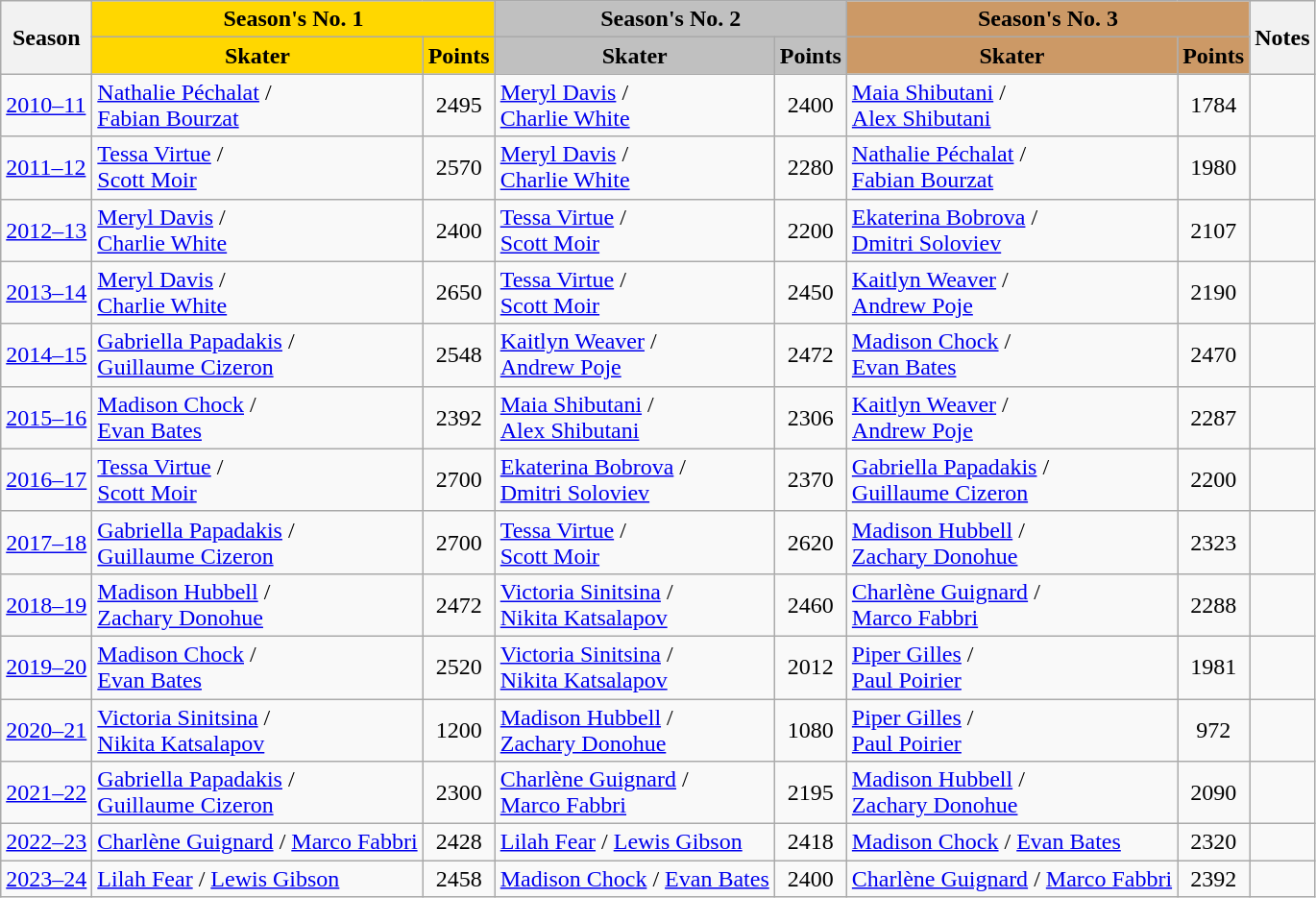<table class="wikitable sortable">
<tr>
<th rowspan="2">Season</th>
<th colspan="2" style="background-color: gold;">Season's No. 1</th>
<th colspan="2" style="background-color: silver;">Season's No. 2</th>
<th colspan="2" style="background-color: #cc9966;">Season's No. 3</th>
<th rowspan="2">Notes</th>
</tr>
<tr>
<th style="background-color: gold;">Skater</th>
<th style="background-color: gold;">Points</th>
<th style="background-color: silver;">Skater</th>
<th style="background-color: silver;">Points</th>
<th style="background-color: #cc9966;">Skater</th>
<th style="background-color: #cc9966;">Points</th>
</tr>
<tr>
<td><a href='#'>2010–11</a></td>
<td> <a href='#'>Nathalie Péchalat</a> /<br> <a href='#'>Fabian Bourzat</a></td>
<td style="text-align: center;">2495</td>
<td> <a href='#'>Meryl Davis</a> /<br> <a href='#'>Charlie White</a></td>
<td style="text-align: center;">2400</td>
<td> <a href='#'>Maia Shibutani</a> /<br> <a href='#'>Alex Shibutani</a></td>
<td style="text-align: center;">1784</td>
<td></td>
</tr>
<tr>
<td><a href='#'>2011–12</a></td>
<td> <a href='#'>Tessa Virtue</a> /<br> <a href='#'>Scott Moir</a></td>
<td style="text-align: center;">2570</td>
<td> <a href='#'>Meryl Davis</a> /<br> <a href='#'>Charlie White</a></td>
<td style="text-align: center;">2280</td>
<td> <a href='#'>Nathalie Péchalat</a> /<br> <a href='#'>Fabian Bourzat</a></td>
<td style="text-align: center;">1980</td>
<td></td>
</tr>
<tr>
<td><a href='#'>2012–13</a></td>
<td> <a href='#'>Meryl Davis</a> /<br> <a href='#'>Charlie White</a></td>
<td style="text-align: center;">2400</td>
<td> <a href='#'>Tessa Virtue</a> /<br> <a href='#'>Scott Moir</a></td>
<td style="text-align: center;">2200</td>
<td> <a href='#'>Ekaterina Bobrova</a> /<br> <a href='#'>Dmitri Soloviev</a></td>
<td style="text-align: center;">2107</td>
<td></td>
</tr>
<tr>
<td><a href='#'>2013–14</a></td>
<td> <a href='#'>Meryl Davis</a> /<br> <a href='#'>Charlie White</a></td>
<td style="text-align: center;">2650</td>
<td> <a href='#'>Tessa Virtue</a> /<br> <a href='#'>Scott Moir</a></td>
<td style="text-align: center;">2450</td>
<td> <a href='#'>Kaitlyn Weaver</a> /<br> <a href='#'>Andrew Poje</a></td>
<td style="text-align: center;">2190</td>
<td></td>
</tr>
<tr>
<td><a href='#'>2014–15</a></td>
<td> <a href='#'>Gabriella Papadakis</a> /<br> <a href='#'>Guillaume Cizeron</a></td>
<td style="text-align: center;">2548</td>
<td> <a href='#'>Kaitlyn Weaver</a> /<br> <a href='#'>Andrew Poje</a></td>
<td style="text-align: center;">2472</td>
<td> <a href='#'>Madison Chock</a> /<br> <a href='#'>Evan Bates</a></td>
<td style="text-align: center;">2470</td>
<td></td>
</tr>
<tr>
<td><a href='#'>2015–16</a></td>
<td> <a href='#'>Madison Chock</a> /<br> <a href='#'>Evan Bates</a></td>
<td style="text-align: center;">2392</td>
<td> <a href='#'>Maia Shibutani</a> /<br> <a href='#'>Alex Shibutani</a></td>
<td style="text-align: center;">2306</td>
<td> <a href='#'>Kaitlyn Weaver</a> /<br> <a href='#'>Andrew Poje</a></td>
<td style="text-align: center;">2287</td>
<td></td>
</tr>
<tr>
<td><a href='#'>2016–17</a></td>
<td> <a href='#'>Tessa Virtue</a> /<br> <a href='#'>Scott Moir</a></td>
<td style="text-align: center;">2700</td>
<td> <a href='#'>Ekaterina Bobrova</a> /<br> <a href='#'>Dmitri Soloviev</a></td>
<td style="text-align: center;">2370</td>
<td> <a href='#'>Gabriella Papadakis</a> /<br> <a href='#'>Guillaume Cizeron</a></td>
<td style="text-align: center;">2200</td>
<td></td>
</tr>
<tr>
<td><a href='#'>2017–18</a></td>
<td> <a href='#'>Gabriella Papadakis</a> /<br> <a href='#'>Guillaume Cizeron</a></td>
<td style="text-align: center;">2700</td>
<td> <a href='#'>Tessa Virtue</a> /<br> <a href='#'>Scott Moir</a></td>
<td style="text-align: center;">2620</td>
<td> <a href='#'>Madison Hubbell</a> /<br> <a href='#'>Zachary Donohue</a></td>
<td style="text-align: center;">2323</td>
<td></td>
</tr>
<tr>
<td><a href='#'>2018–19</a></td>
<td> <a href='#'>Madison Hubbell</a> /<br> <a href='#'>Zachary Donohue</a></td>
<td style="text-align: center;">2472</td>
<td> <a href='#'>Victoria Sinitsina</a> /<br> <a href='#'>Nikita Katsalapov</a></td>
<td style="text-align: center;">2460</td>
<td> <a href='#'>Charlène Guignard</a> /<br> <a href='#'>Marco Fabbri</a></td>
<td style="text-align: center;">2288</td>
<td></td>
</tr>
<tr>
<td><a href='#'>2019–20</a></td>
<td> <a href='#'>Madison Chock</a> /<br> <a href='#'>Evan Bates</a></td>
<td style="text-align: center;">2520</td>
<td> <a href='#'>Victoria Sinitsina</a> /<br> <a href='#'>Nikita Katsalapov</a></td>
<td style="text-align: center;">2012</td>
<td> <a href='#'>Piper Gilles</a> /<br> <a href='#'>Paul Poirier</a></td>
<td style="text-align: center;">1981</td>
<td></td>
</tr>
<tr>
<td><a href='#'>2020–21</a></td>
<td> <a href='#'>Victoria Sinitsina</a> /<br> <a href='#'>Nikita Katsalapov</a></td>
<td style="text-align: center;">1200</td>
<td> <a href='#'>Madison Hubbell</a> /<br> <a href='#'>Zachary Donohue</a></td>
<td style="text-align: center;">1080</td>
<td> <a href='#'>Piper Gilles</a> /<br> <a href='#'>Paul Poirier</a></td>
<td style="text-align: center;">972</td>
<td></td>
</tr>
<tr>
<td><a href='#'>2021–22</a></td>
<td> <a href='#'>Gabriella Papadakis</a> /<br> <a href='#'>Guillaume Cizeron</a></td>
<td style="text-align: center;">2300</td>
<td> <a href='#'>Charlène Guignard</a> /<br> <a href='#'>Marco Fabbri</a></td>
<td style="text-align: center;">2195</td>
<td> <a href='#'>Madison Hubbell</a> /<br> <a href='#'>Zachary Donohue</a></td>
<td style="text-align: center;">2090</td>
<td></td>
</tr>
<tr>
<td><a href='#'>2022–23</a></td>
<td> <a href='#'>Charlène Guignard</a> / <a href='#'>Marco Fabbri</a></td>
<td style="text-align: center;">2428</td>
<td> <a href='#'>Lilah Fear</a> / <a href='#'>Lewis Gibson</a></td>
<td style="text-align: center;">2418</td>
<td> <a href='#'>Madison Chock</a> / <a href='#'>Evan Bates</a></td>
<td style="text-align: center;">2320</td>
<td></td>
</tr>
<tr>
<td><a href='#'>2023–24</a></td>
<td> <a href='#'>Lilah Fear</a> / <a href='#'>Lewis Gibson</a></td>
<td style="text-align: center;">2458</td>
<td> <a href='#'>Madison Chock</a> / <a href='#'>Evan Bates</a></td>
<td style="text-align: center;">2400</td>
<td> <a href='#'>Charlène Guignard</a> / <a href='#'>Marco Fabbri</a></td>
<td style="text-align: center;">2392</td>
<td></td>
</tr>
</table>
